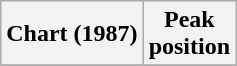<table class="wikitable sortable">
<tr>
<th align="left">Chart (1987)</th>
<th align="center">Peak<br>position</th>
</tr>
<tr>
</tr>
</table>
